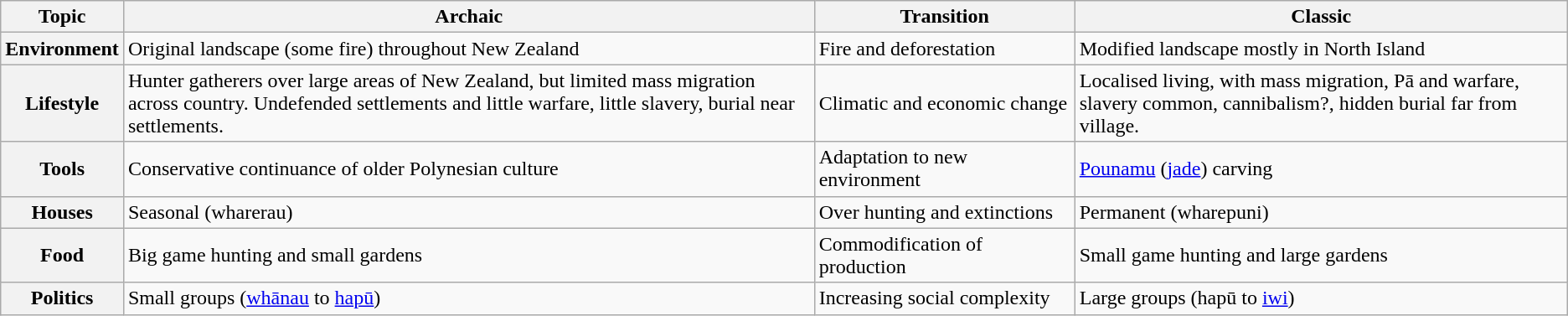<table class="wikitable">
<tr>
<th>Topic</th>
<th>Archaic</th>
<th width=200>Transition</th>
<th>Classic</th>
</tr>
<tr>
<th>Environment</th>
<td>Original landscape (some fire) throughout New Zealand</td>
<td>Fire and deforestation</td>
<td>Modified landscape mostly in North Island</td>
</tr>
<tr>
<th>Lifestyle</th>
<td>Hunter gatherers over large areas of New Zealand, but limited mass migration across country. Undefended settlements and little warfare, little slavery, burial near settlements.</td>
<td>Climatic and economic change</td>
<td>Localised living, with mass migration, Pā and warfare, slavery common, cannibalism?, hidden burial far from village.</td>
</tr>
<tr>
<th>Tools</th>
<td>Conservative continuance of older Polynesian culture</td>
<td>Adaptation to new environment</td>
<td><a href='#'>Pounamu</a> (<a href='#'>jade</a>) carving</td>
</tr>
<tr>
<th>Houses</th>
<td>Seasonal (wharerau)</td>
<td>Over hunting and extinctions</td>
<td>Permanent (wharepuni)</td>
</tr>
<tr>
<th>Food</th>
<td>Big game hunting and small gardens</td>
<td>Commodification of production</td>
<td>Small game hunting and large gardens</td>
</tr>
<tr>
<th>Politics</th>
<td>Small groups (<a href='#'>whānau</a> to <a href='#'>hapū</a>)</td>
<td>Increasing social complexity</td>
<td>Large groups (hapū to <a href='#'>iwi</a>)</td>
</tr>
</table>
